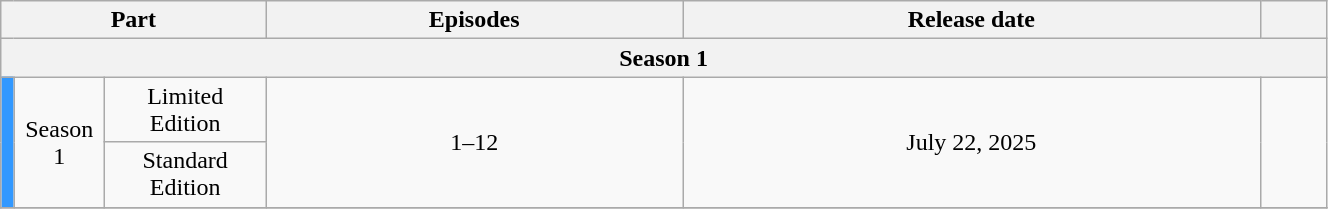<table class="wikitable" style="text-align:center; width: 70%;">
<tr>
<th colspan="3" width="20%">Part</th>
<th>Episodes</th>
<th>Release date</th>
<th width="5%"></th>
</tr>
<tr>
<th colspan="7">Season 1</th>
</tr>
<tr>
<td rowspan="2" width="1%" style="background: #3198FF"></td>
<td rowspan="2">Season 1</td>
<td>Limited Edition</td>
<td rowspan="2">1–12</td>
<td rowspan="2">July 22, 2025</td>
<td rowspan="2"></td>
</tr>
<tr>
<td>Standard Edition</td>
</tr>
<tr>
</tr>
</table>
